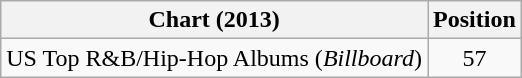<table class="wikitable">
<tr>
<th>Chart (2013)</th>
<th>Position</th>
</tr>
<tr>
<td>US Top R&B/Hip-Hop Albums (<em>Billboard</em>)</td>
<td style="text-align:center">57</td>
</tr>
</table>
